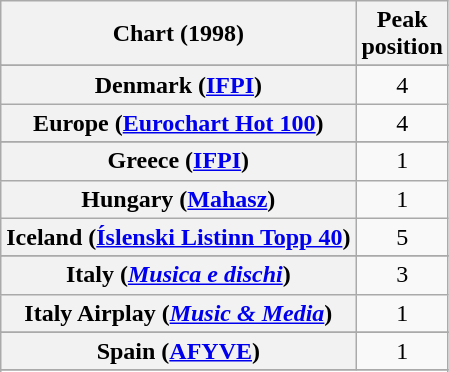<table class="wikitable sortable plainrowheaders" style="text-align:center">
<tr>
<th scope="col">Chart (1998)</th>
<th scope="col">Peak<br>position</th>
</tr>
<tr>
</tr>
<tr>
</tr>
<tr>
</tr>
<tr>
</tr>
<tr>
<th scope="row">Denmark (<a href='#'>IFPI</a>)</th>
<td>4</td>
</tr>
<tr>
<th scope="row">Europe (<a href='#'>Eurochart Hot 100</a>)</th>
<td>4</td>
</tr>
<tr>
</tr>
<tr>
</tr>
<tr>
</tr>
<tr>
<th scope="row">Greece (<a href='#'>IFPI</a>)</th>
<td>1</td>
</tr>
<tr>
<th scope="row">Hungary (<a href='#'>Mahasz</a>)</th>
<td>1</td>
</tr>
<tr>
<th scope="row">Iceland (<a href='#'>Íslenski Listinn Topp 40</a>)</th>
<td>5</td>
</tr>
<tr>
</tr>
<tr>
<th scope="row">Italy (<em><a href='#'>Musica e dischi</a></em>)</th>
<td>3</td>
</tr>
<tr>
<th scope="row">Italy Airplay (<em><a href='#'>Music & Media</a></em>)</th>
<td>1</td>
</tr>
<tr>
</tr>
<tr>
</tr>
<tr>
</tr>
<tr>
</tr>
<tr>
</tr>
<tr>
<th scope="row">Spain (<a href='#'>AFYVE</a>)</th>
<td>1</td>
</tr>
<tr>
</tr>
<tr>
</tr>
<tr>
</tr>
<tr>
</tr>
</table>
